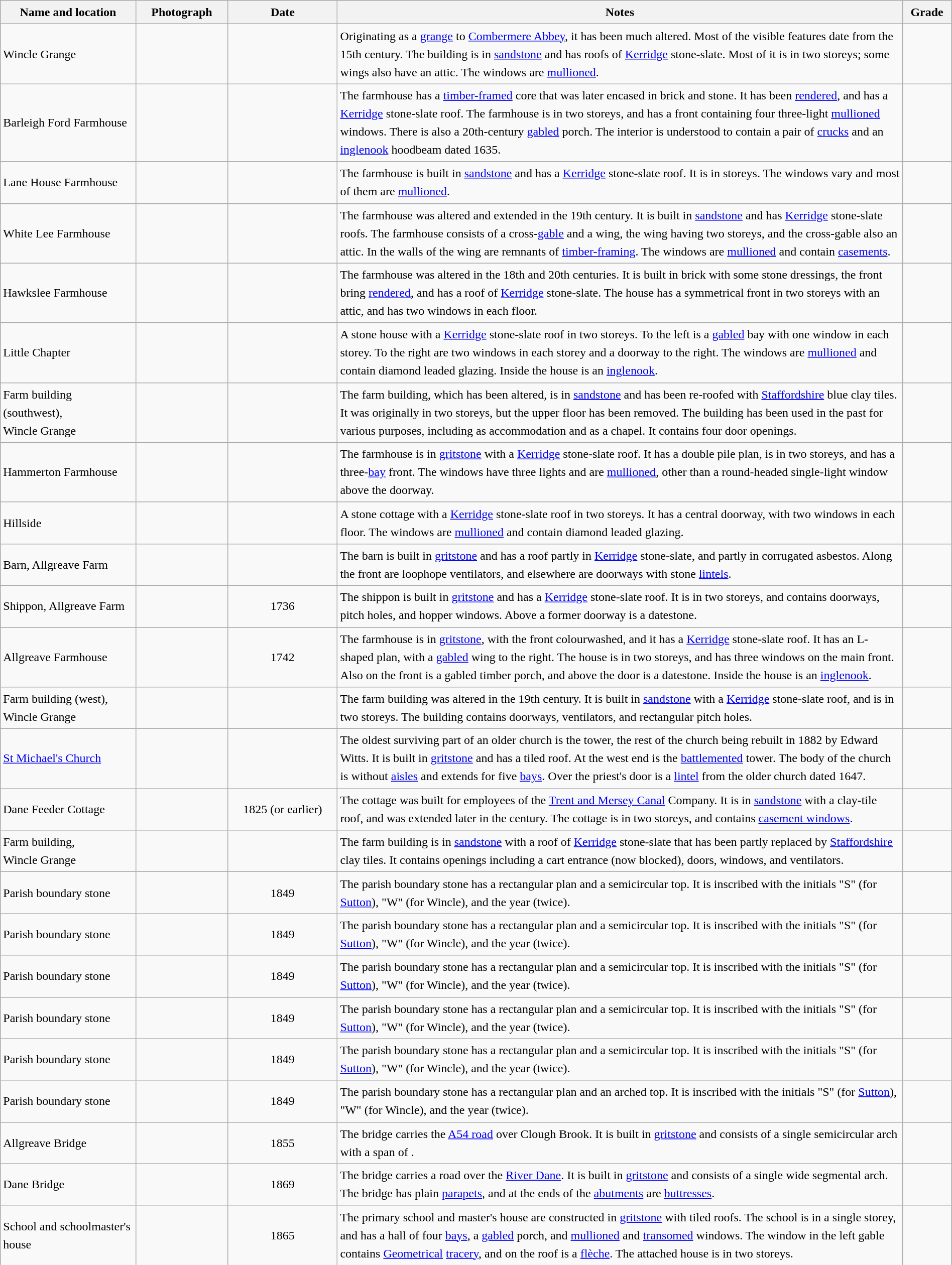<table class="wikitable sortable plainrowheaders" style="width:100%;border:0px;text-align:left;line-height:150%;">
<tr>
<th scope="col"  style="width:150px">Name and location</th>
<th scope="col"  style="width:100px" class="unsortable">Photograph</th>
<th scope="col"  style="width:120px">Date</th>
<th scope="col"  style="width:650px" class="unsortable">Notes</th>
<th scope="col"  style="width:50px">Grade</th>
</tr>
<tr>
<td>Wincle Grange<br><small></small></td>
<td></td>
<td align="center"></td>
<td>Originating as a <a href='#'>grange</a> to <a href='#'>Combermere Abbey</a>, it has been much altered. Most of the visible features date from the 15th century.  The building is in <a href='#'>sandstone</a> and has roofs of <a href='#'>Kerridge</a> stone-slate.  Most of it is in two storeys; some wings also have an attic.  The windows are <a href='#'>mullioned</a>.</td>
<td align="center" ></td>
</tr>
<tr>
<td>Barleigh Ford Farmhouse<br><small></small></td>
<td></td>
<td align="center"></td>
<td>The farmhouse has a <a href='#'>timber-framed</a> core that was later encased in brick and stone.  It has been <a href='#'>rendered</a>, and has a <a href='#'>Kerridge</a> stone-slate roof.  The farmhouse is in two storeys, and has a front containing four three-light <a href='#'>mullioned</a> windows.  There is also a 20th-century <a href='#'>gabled</a> porch.  The interior is understood to contain a pair of <a href='#'>crucks</a> and an <a href='#'>inglenook</a> hoodbeam dated 1635.</td>
<td align="center" ></td>
</tr>
<tr>
<td>Lane House Farmhouse<br><small></small></td>
<td></td>
<td align="center"></td>
<td>The farmhouse is built in <a href='#'>sandstone</a> and has a <a href='#'>Kerridge</a> stone-slate roof.  It is in  storeys.  The windows vary and most of them are <a href='#'>mullioned</a>.</td>
<td align="center" ></td>
</tr>
<tr>
<td>White Lee Farmhouse<br><small></small></td>
<td></td>
<td align="center"></td>
<td>The farmhouse was altered and extended in the 19th century.  It is built in <a href='#'>sandstone</a> and has <a href='#'>Kerridge</a> stone-slate roofs.  The farmhouse consists of a cross-<a href='#'>gable</a> and a wing, the wing having two storeys, and the cross-gable also an attic.  In the walls of the wing are remnants of <a href='#'>timber-framing</a>. The windows are <a href='#'>mullioned</a> and contain <a href='#'>casements</a>.</td>
<td align="center" ></td>
</tr>
<tr>
<td>Hawkslee Farmhouse<br><small></small></td>
<td></td>
<td align="center"></td>
<td>The farmhouse was altered in the 18th and 20th centuries.  It is built in brick with some stone dressings, the front bring <a href='#'>rendered</a>, and has a roof of <a href='#'>Kerridge</a> stone-slate.  The house has a symmetrical front in two storeys with an attic, and has two windows in each floor.</td>
<td align="center" ></td>
</tr>
<tr>
<td>Little Chapter<br><small></small></td>
<td></td>
<td align="center"></td>
<td>A stone house with a <a href='#'>Kerridge</a> stone-slate roof in two storeys.  To the left is a <a href='#'>gabled</a> bay with one window in each storey.  To the right are two windows in each storey and a doorway to the right.  The windows are <a href='#'>mullioned</a> and contain diamond leaded glazing.  Inside the house is an <a href='#'>inglenook</a>.</td>
<td align="center" ></td>
</tr>
<tr>
<td>Farm building (southwest),<br>Wincle Grange<br><small></small></td>
<td></td>
<td align="center"></td>
<td>The farm building, which has been altered, is in <a href='#'>sandstone</a> and has been re-roofed with <a href='#'>Staffordshire</a> blue clay tiles.  It was originally in two storeys, but the upper floor has been removed.  The building has been used in the past for various purposes, including as accommodation and as a chapel.  It contains four door openings.</td>
<td align="center" ></td>
</tr>
<tr>
<td>Hammerton Farmhouse<br><small></small></td>
<td></td>
<td align="center"></td>
<td>The farmhouse is in <a href='#'>gritstone</a> with a <a href='#'>Kerridge</a> stone-slate roof.  It has a double pile plan, is in two storeys, and has a three-<a href='#'>bay</a> front.  The windows have three lights and are <a href='#'>mullioned</a>, other than a round-headed single-light window above the doorway.</td>
<td align="center" ></td>
</tr>
<tr>
<td>Hillside<br><small></small></td>
<td></td>
<td align="center"></td>
<td>A stone cottage with a <a href='#'>Kerridge</a> stone-slate roof in two storeys.  It has a central doorway, with two windows in each floor.  The windows are <a href='#'>mullioned</a> and contain diamond leaded glazing.</td>
<td align="center" ></td>
</tr>
<tr>
<td>Barn, Allgreave Farm<br><small></small></td>
<td></td>
<td align="center"></td>
<td>The barn is built in <a href='#'>gritstone</a> and has a roof partly in <a href='#'>Kerridge</a> stone-slate, and partly in corrugated asbestos.  Along the front are loophope ventilators, and elsewhere are doorways with stone <a href='#'>lintels</a>.</td>
<td align="center" ></td>
</tr>
<tr>
<td>Shippon, Allgreave Farm<br><small></small></td>
<td></td>
<td align="center">1736</td>
<td>The shippon is built in <a href='#'>gritstone</a> and has a <a href='#'>Kerridge</a> stone-slate roof.  It is in two storeys, and contains doorways, pitch holes, and hopper windows.  Above a former doorway is a datestone.</td>
<td align="center" ></td>
</tr>
<tr>
<td>Allgreave Farmhouse<br><small></small></td>
<td></td>
<td align="center">1742</td>
<td>The farmhouse is in <a href='#'>gritstone</a>, with the front colourwashed, and it has a <a href='#'>Kerridge</a> stone-slate roof.  It has an L-shaped plan, with a <a href='#'>gabled</a> wing to the right.  The house is in two storeys, and has three windows on the main front.  Also on the front is a gabled timber porch, and above the door is a datestone.  Inside the house is an <a href='#'>inglenook</a>.</td>
<td align="center" ></td>
</tr>
<tr>
<td>Farm building (west),<br>Wincle Grange<br><small></small></td>
<td></td>
<td align="center"></td>
<td>The farm building was altered in the 19th century.  It is built in <a href='#'>sandstone</a> with a <a href='#'>Kerridge</a> stone-slate roof, and is in two storeys.  The building contains doorways, ventilators, and rectangular pitch holes.</td>
<td align="center" ></td>
</tr>
<tr>
<td><a href='#'>St Michael's Church</a><br><small></small></td>
<td></td>
<td align="center"></td>
<td>The oldest surviving part of an older church is the tower, the rest of the church being rebuilt in 1882 by Edward Witts.  It is built in <a href='#'>gritstone</a> and has a tiled roof.  At the west end is the <a href='#'>battlemented</a> tower. The body of the church is without <a href='#'>aisles</a> and extends for five <a href='#'>bays</a>.  Over the priest's door is a <a href='#'>lintel</a> from the older church dated 1647.</td>
<td align="center" ></td>
</tr>
<tr>
<td>Dane Feeder Cottage<br><small></small></td>
<td></td>
<td align="center">1825 (or earlier)</td>
<td>The cottage was built for employees of the <a href='#'>Trent and Mersey Canal</a> Company.  It is in <a href='#'>sandstone</a> with a clay-tile roof, and was extended later in the century.  The cottage is in two storeys, and contains <a href='#'>casement windows</a>.</td>
<td align="center" ></td>
</tr>
<tr>
<td>Farm building,<br>Wincle Grange<br><small></small></td>
<td></td>
<td align="center"></td>
<td>The farm building is in <a href='#'>sandstone</a> with a roof of <a href='#'>Kerridge</a> stone-slate that has been partly replaced by <a href='#'>Staffordshire</a> clay tiles.  It contains openings including a cart entrance (now blocked), doors, windows, and ventilators.</td>
<td align="center" ></td>
</tr>
<tr>
<td>Parish boundary stone<br><small></small></td>
<td></td>
<td align="center">1849</td>
<td>The parish boundary stone has a rectangular plan and a semicircular top.  It is inscribed with the initials "S" (for <a href='#'>Sutton</a>), "W" (for Wincle), and the year (twice).</td>
<td align="center" ></td>
</tr>
<tr>
<td>Parish boundary stone<br><small></small></td>
<td></td>
<td align="center">1849</td>
<td>The parish boundary stone has a rectangular plan and a semicircular top.  It is inscribed with the initials "S" (for <a href='#'>Sutton</a>), "W" (for Wincle), and the year (twice).</td>
<td align="center" ></td>
</tr>
<tr>
<td>Parish boundary stone<br><small></small></td>
<td></td>
<td align="center">1849</td>
<td>The parish boundary stone has a rectangular plan and a semicircular top.  It is inscribed with the initials "S" (for <a href='#'>Sutton</a>), "W" (for Wincle), and the year (twice).</td>
<td align="center" ></td>
</tr>
<tr>
<td>Parish boundary stone<br><small></small></td>
<td></td>
<td align="center">1849</td>
<td>The parish boundary stone has a rectangular plan and a semicircular top.  It is inscribed with the initials "S" (for <a href='#'>Sutton</a>), "W" (for Wincle), and the year (twice).</td>
<td align="center" ></td>
</tr>
<tr>
<td>Parish boundary stone<br><small></small></td>
<td></td>
<td align="center">1849</td>
<td>The parish boundary stone has a rectangular plan and a semicircular top.  It is inscribed with the initials "S" (for <a href='#'>Sutton</a>), "W" (for Wincle), and the year (twice).</td>
<td align="center" ></td>
</tr>
<tr>
<td>Parish boundary stone<br><small></small></td>
<td></td>
<td align="center">1849</td>
<td>The parish boundary stone has a rectangular plan and an arched top.  It is inscribed with the initials "S" (for <a href='#'>Sutton</a>), "W" (for Wincle), and the year (twice).</td>
<td align="center" ></td>
</tr>
<tr>
<td>Allgreave Bridge<br><small></small></td>
<td></td>
<td align="center">1855</td>
<td>The bridge carries the <a href='#'>A54 road</a> over Clough Brook.  It is built in <a href='#'>gritstone</a> and consists of a single semicircular arch with a span of .</td>
<td align="center" ></td>
</tr>
<tr>
<td>Dane Bridge<br><small></small></td>
<td></td>
<td align="center">1869</td>
<td>The bridge carries a road over the <a href='#'>River Dane</a>.  It is built in <a href='#'>gritstone</a> and consists of a single wide segmental arch.  The bridge has plain <a href='#'>parapets</a>, and at the ends of the <a href='#'>abutments</a> are <a href='#'>buttresses</a>.</td>
<td align="center" ></td>
</tr>
<tr>
<td>School and schoolmaster's house<br><small></small></td>
<td></td>
<td align="center">1865</td>
<td>The primary school and master's house are constructed in <a href='#'>gritstone</a> with tiled roofs.  The school is in a single storey, and has a hall of four <a href='#'>bays</a>, a <a href='#'>gabled</a> porch, and <a href='#'>mullioned</a> and <a href='#'>transomed</a> windows.  The window in the left gable contains <a href='#'>Geometrical</a> <a href='#'>tracery</a>, and on the roof is a <a href='#'>flèche</a>.  The attached house is in two storeys.</td>
<td align="center" ></td>
</tr>
<tr>
</tr>
</table>
